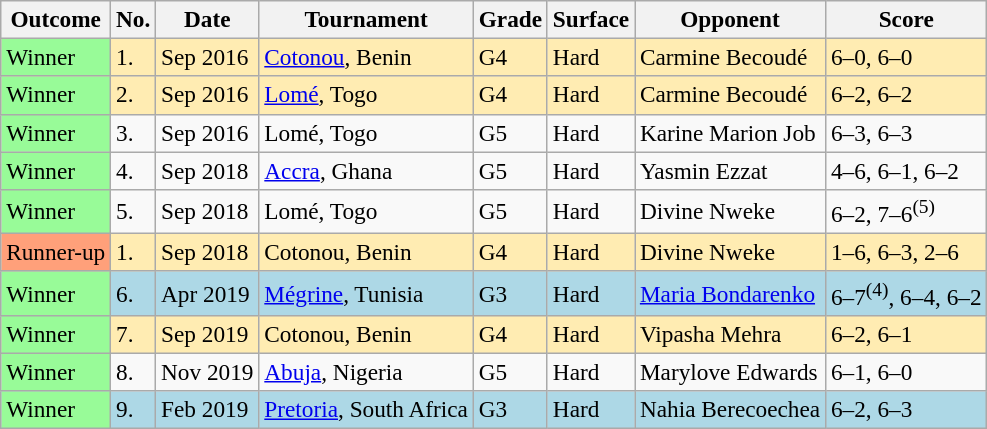<table class="sortable wikitable" style=font-size:97%>
<tr>
<th>Outcome</th>
<th>No.</th>
<th>Date</th>
<th>Tournament</th>
<th>Grade</th>
<th>Surface</th>
<th>Opponent</th>
<th>Score</th>
</tr>
<tr bgcolor=#ffecb2>
<td bgcolor="98FB98">Winner</td>
<td>1.</td>
<td>Sep 2016</td>
<td><a href='#'>Cotonou</a>, Benin</td>
<td>G4</td>
<td>Hard</td>
<td> Carmine Becoudé</td>
<td>6–0, 6–0</td>
</tr>
<tr bgcolor=#ffecb2>
<td bgcolor="98FB98">Winner</td>
<td>2.</td>
<td>Sep 2016</td>
<td><a href='#'>Lomé</a>, Togo</td>
<td>G4</td>
<td>Hard</td>
<td> Carmine Becoudé</td>
<td>6–2, 6–2</td>
</tr>
<tr>
<td bgcolor="98FB98">Winner</td>
<td>3.</td>
<td>Sep 2016</td>
<td>Lomé, Togo</td>
<td>G5</td>
<td>Hard</td>
<td> Karine Marion Job</td>
<td>6–3, 6–3</td>
</tr>
<tr>
<td bgcolor="98FB98">Winner</td>
<td>4.</td>
<td>Sep 2018</td>
<td><a href='#'>Accra</a>, Ghana</td>
<td>G5</td>
<td>Hard</td>
<td> Yasmin Ezzat</td>
<td>4–6, 6–1, 6–2</td>
</tr>
<tr>
<td bgcolor="98FB98">Winner</td>
<td>5.</td>
<td>Sep 2018</td>
<td>Lomé, Togo</td>
<td>G5</td>
<td>Hard</td>
<td> Divine Nweke</td>
<td>6–2, 7–6<sup>(5)</sup></td>
</tr>
<tr bgcolor=#ffecb2>
<td style="background:#ffa07a;">Runner-up</td>
<td>1.</td>
<td>Sep 2018</td>
<td>Cotonou, Benin</td>
<td>G4</td>
<td>Hard</td>
<td> Divine Nweke</td>
<td>1–6, 6–3, 2–6</td>
</tr>
<tr bgcolor="lightblue">
<td bgcolor="98FB98">Winner</td>
<td>6.</td>
<td>Apr 2019</td>
<td><a href='#'>Mégrine</a>, Tunisia</td>
<td>G3</td>
<td>Hard</td>
<td> <a href='#'>Maria Bondarenko</a></td>
<td>6–7<sup>(4)</sup>, 6–4, 6–2</td>
</tr>
<tr bgcolor=#ffecb2>
<td bgcolor="98FB98">Winner</td>
<td>7.</td>
<td>Sep 2019</td>
<td>Cotonou, Benin</td>
<td>G4</td>
<td>Hard</td>
<td> Vipasha Mehra</td>
<td>6–2, 6–1</td>
</tr>
<tr>
<td bgcolor="98FB98">Winner</td>
<td>8.</td>
<td>Nov 2019</td>
<td><a href='#'>Abuja</a>, Nigeria</td>
<td>G5</td>
<td>Hard</td>
<td> Marylove Edwards</td>
<td>6–1, 6–0</td>
</tr>
<tr bgcolor="lightblue">
<td bgcolor="98FB98">Winner</td>
<td>9.</td>
<td>Feb 2019</td>
<td><a href='#'>Pretoria</a>, South Africa</td>
<td>G3</td>
<td>Hard</td>
<td> Nahia Berecoechea</td>
<td>6–2, 6–3</td>
</tr>
</table>
